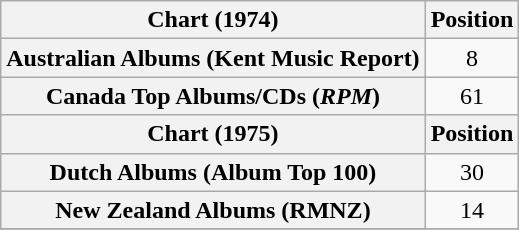<table class="wikitable sortable plainrowheaders" style="text-align:center">
<tr>
<th scope="col">Chart (1974)</th>
<th scope="col">Position</th>
</tr>
<tr>
<th scope="row">Australian Albums (Kent Music Report)</th>
<td>8</td>
</tr>
<tr>
<th scope="row">Canada Top Albums/CDs (<em>RPM</em>)</th>
<td>61</td>
</tr>
<tr>
<th scope="col">Chart (1975)</th>
<th scope="col">Position</th>
</tr>
<tr>
<th scope="row">Dutch Albums (Album Top 100)</th>
<td>30</td>
</tr>
<tr>
<th scope="row">New Zealand Albums (RMNZ)</th>
<td>14</td>
</tr>
<tr>
</tr>
</table>
